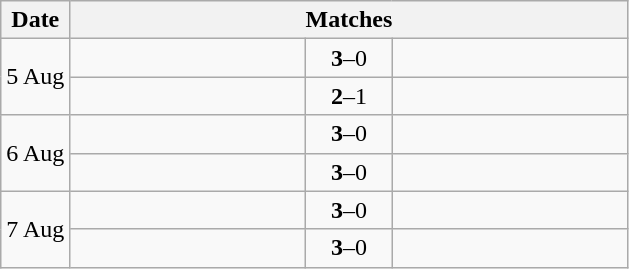<table class="wikitable">
<tr>
<th>Date</th>
<th colspan=3>Matches</th>
</tr>
<tr>
<td rowspan=2>5 Aug</td>
<td width=150><strong></strong></td>
<td style="width:50px" align=center><strong>3</strong>–0</td>
<td width=150></td>
</tr>
<tr>
<td width=150><strong></strong></td>
<td style="width:50px" align=center><strong>2</strong>–1</td>
<td width=150></td>
</tr>
<tr>
<td rowspan=2>6 Aug</td>
<td width=150><strong></strong></td>
<td style="width:50px" align=center><strong>3</strong>–0</td>
<td width=150></td>
</tr>
<tr>
<td width=150><strong></strong></td>
<td style="width:50px" align=center><strong>3</strong>–0</td>
<td width=150></td>
</tr>
<tr>
<td rowspan=2>7 Aug</td>
<td width=150><strong></strong></td>
<td style="width:50px" align=center><strong>3</strong>–0</td>
<td width=150></td>
</tr>
<tr>
<td width=150><strong></strong></td>
<td style="width:50px" align=center><strong>3</strong>–0</td>
<td width=150></td>
</tr>
</table>
